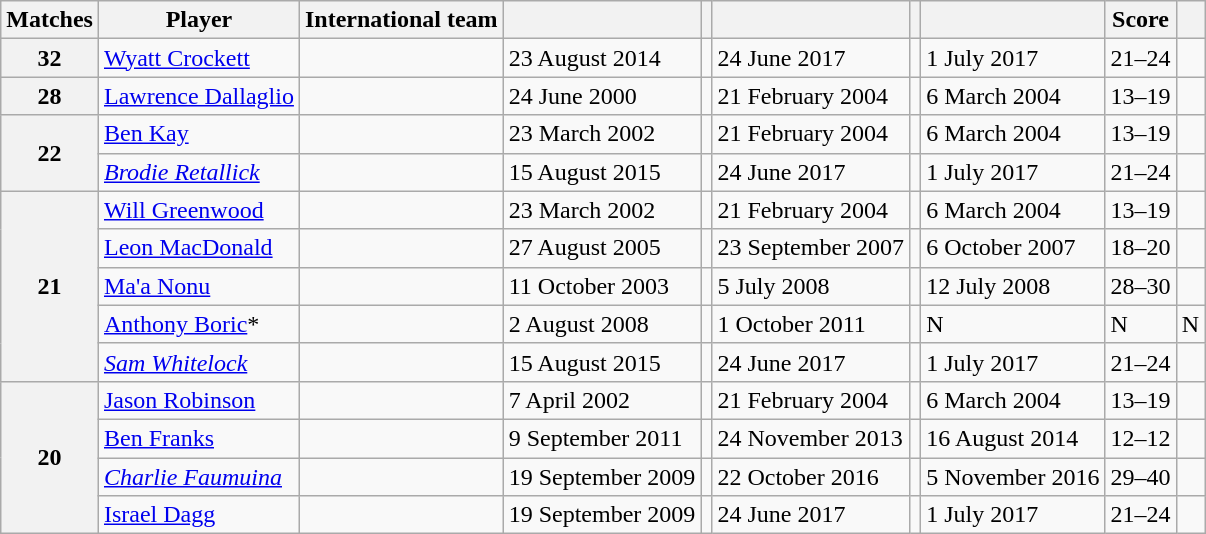<table class="wikitable sortable">
<tr>
<th>Matches</th>
<th>Player</th>
<th>International team</th>
<th></th>
<th></th>
<th></th>
<th></th>
<th></th>
<th>Score</th>
<th></th>
</tr>
<tr>
<th>32</th>
<td><a href='#'>Wyatt Crockett</a></td>
<td></td>
<td>23 August 2014</td>
<td></td>
<td>24 June 2017</td>
<td></td>
<td>1 July 2017</td>
<td>21–24</td>
<td></td>
</tr>
<tr>
<th>28</th>
<td><a href='#'>Lawrence Dallaglio</a></td>
<td></td>
<td>24 June 2000</td>
<td></td>
<td>21 February 2004</td>
<td></td>
<td>6 March 2004</td>
<td>13–19</td>
<td></td>
</tr>
<tr>
<th rowspan=2>22</th>
<td><a href='#'>Ben Kay</a></td>
<td></td>
<td>23 March 2002</td>
<td></td>
<td>21 February 2004</td>
<td></td>
<td>6 March 2004</td>
<td>13–19</td>
<td></td>
</tr>
<tr>
<td><em><a href='#'>Brodie Retallick</a></em></td>
<td></td>
<td>15 August 2015</td>
<td></td>
<td>24 June 2017</td>
<td></td>
<td>1 July 2017</td>
<td>21–24</td>
<td></td>
</tr>
<tr>
<th rowspan=5>21</th>
<td><a href='#'>Will Greenwood</a></td>
<td></td>
<td>23 March 2002</td>
<td></td>
<td>21 February 2004</td>
<td></td>
<td>6 March 2004</td>
<td>13–19</td>
<td></td>
</tr>
<tr>
<td><a href='#'>Leon MacDonald</a></td>
<td></td>
<td>27 August 2005</td>
<td></td>
<td>23 September 2007</td>
<td></td>
<td>6 October 2007</td>
<td>18–20</td>
<td></td>
</tr>
<tr>
<td><a href='#'>Ma'a Nonu</a></td>
<td></td>
<td>11 October 2003</td>
<td></td>
<td>5 July 2008</td>
<td></td>
<td>12 July 2008</td>
<td>28–30</td>
<td></td>
</tr>
<tr>
<td><a href='#'>Anthony Boric</a>*</td>
<td></td>
<td>2 August 2008</td>
<td></td>
<td>1 October 2011</td>
<td></td>
<td>N</td>
<td>N</td>
<td>N</td>
</tr>
<tr>
<td><em><a href='#'>Sam Whitelock</a></em></td>
<td></td>
<td>15 August 2015</td>
<td></td>
<td>24 June 2017</td>
<td></td>
<td>1 July 2017</td>
<td>21–24</td>
<td></td>
</tr>
<tr>
<th rowspan="4">20</th>
<td><a href='#'>Jason Robinson</a></td>
<td></td>
<td>7 April 2002</td>
<td></td>
<td>21 February 2004</td>
<td></td>
<td>6 March 2004</td>
<td>13–19</td>
<td></td>
</tr>
<tr>
<td><a href='#'>Ben Franks</a></td>
<td></td>
<td>9 September 2011</td>
<td></td>
<td>24 November 2013</td>
<td></td>
<td>16 August 2014</td>
<td>12–12</td>
<td></td>
</tr>
<tr>
<td><em><a href='#'>Charlie Faumuina</a></em></td>
<td></td>
<td>19 September 2009</td>
<td></td>
<td>22 October 2016</td>
<td></td>
<td>5 November 2016</td>
<td>29–40</td>
<td></td>
</tr>
<tr>
<td><a href='#'>Israel Dagg</a></td>
<td></td>
<td>19 September 2009</td>
<td></td>
<td>24 June 2017</td>
<td></td>
<td>1 July 2017</td>
<td>21–24</td>
<td></td>
</tr>
</table>
